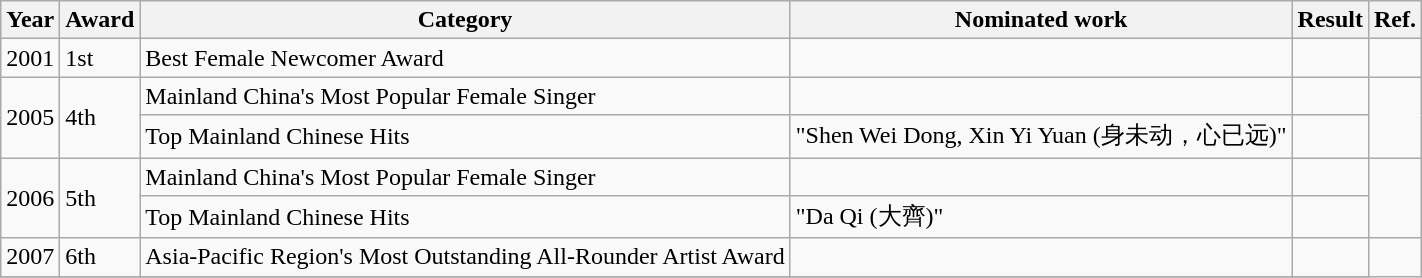<table class="wikitable">
<tr>
<th>Year</th>
<th>Award</th>
<th>Category</th>
<th>Nominated work</th>
<th>Result</th>
<th>Ref.</th>
</tr>
<tr>
<td rowspan=1>2001</td>
<td rowspan=1>1st</td>
<td>Best Female Newcomer Award</td>
<td></td>
<td></td>
<td></td>
</tr>
<tr>
<td rowspan=2>2005</td>
<td rowspan=2>4th</td>
<td>Mainland China's Most Popular Female Singer</td>
<td></td>
<td></td>
<td rowspan=2></td>
</tr>
<tr>
<td>Top Mainland Chinese Hits</td>
<td>"Shen Wei Dong, Xin Yi Yuan (身未动，心已远)"</td>
<td></td>
</tr>
<tr>
<td rowspan=2>2006</td>
<td rowspan=2>5th</td>
<td>Mainland China's Most Popular Female Singer</td>
<td></td>
<td></td>
<td rowspan=2></td>
</tr>
<tr>
<td>Top Mainland Chinese Hits</td>
<td>"Da Qi (大齊)"</td>
<td></td>
</tr>
<tr>
<td rowspan=1>2007</td>
<td rowspan=1>6th</td>
<td>Asia-Pacific Region's Most Outstanding All-Rounder Artist Award</td>
<td></td>
<td></td>
<td rowspan=2></td>
</tr>
<tr>
</tr>
</table>
